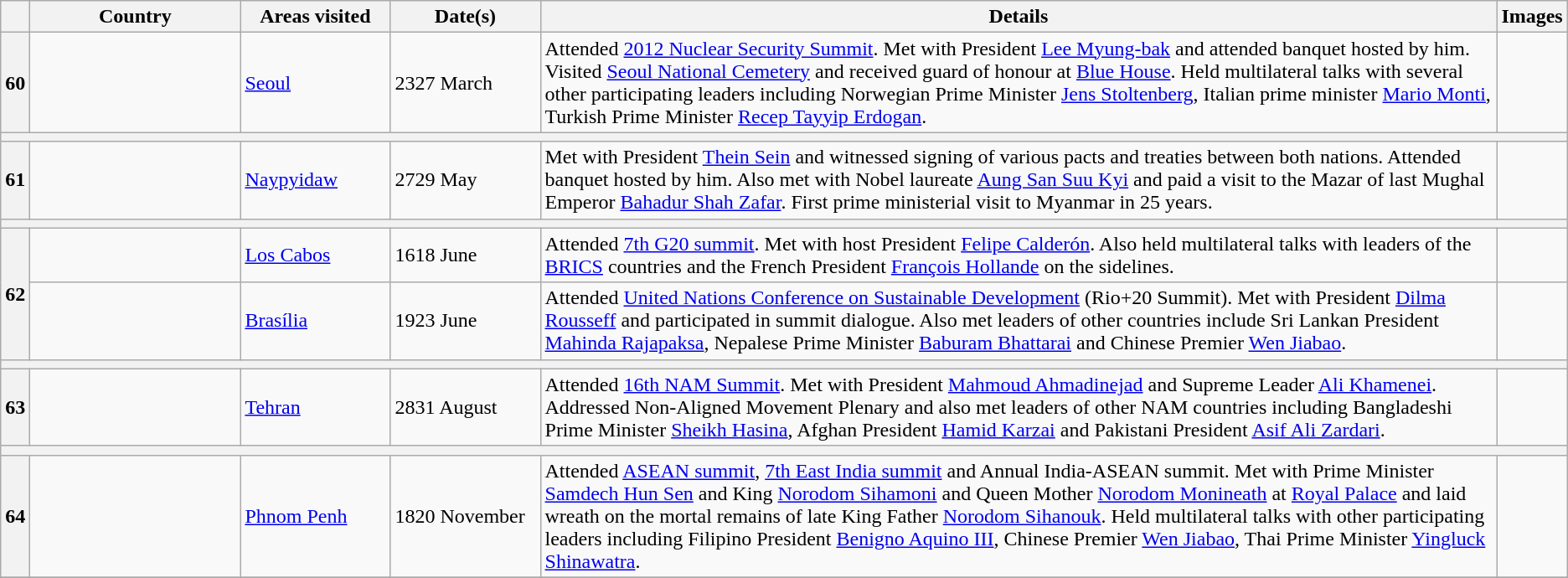<table class="wikitable outercollapse sortable">
<tr>
<th></th>
<th style="width:10em">Country</th>
<th style="width:7em">Areas visited</th>
<th style="width:7em">Date(s)</th>
<th class="unsortable">Details</th>
<th class="unsortable">Images</th>
</tr>
<tr>
<th>60</th>
<td></td>
<td><a href='#'>Seoul</a></td>
<td>2327 March</td>
<td>Attended <a href='#'>2012 Nuclear Security Summit</a>. Met with President <a href='#'>Lee Myung-bak</a> and attended banquet hosted by him. Visited <a href='#'>Seoul National Cemetery</a> and received guard of honour at <a href='#'>Blue House</a>. Held multilateral talks with several other participating leaders including Norwegian Prime Minister <a href='#'>Jens Stoltenberg</a>, Italian prime minister <a href='#'>Mario Monti</a>, Turkish Prime Minister <a href='#'>Recep Tayyip Erdogan</a>.</td>
<td></td>
</tr>
<tr>
<th colspan="6"></th>
</tr>
<tr>
<th>61</th>
<td></td>
<td><a href='#'>Naypyidaw</a></td>
<td>2729 May</td>
<td>Met with President <a href='#'>Thein Sein</a> and witnessed signing of various pacts and treaties between both nations. Attended banquet hosted by him. Also met with Nobel laureate <a href='#'>Aung San Suu Kyi</a> and paid a visit to the Mazar of last Mughal Emperor <a href='#'>Bahadur Shah Zafar</a>. First prime ministerial visit to Myanmar in 25 years.</td>
<td></td>
</tr>
<tr>
<th colspan="6"></th>
</tr>
<tr>
<th rowspan="2">62</th>
<td></td>
<td><a href='#'>Los Cabos</a></td>
<td>1618 June</td>
<td>Attended <a href='#'>7th G20 summit</a>. Met with host President <a href='#'>Felipe Calderón</a>. Also held multilateral talks with leaders of the <a href='#'>BRICS</a> countries and the French President <a href='#'>François Hollande</a> on the sidelines.</td>
<td></td>
</tr>
<tr>
<td></td>
<td><a href='#'>Brasília</a></td>
<td>1923 June</td>
<td>Attended <a href='#'>United Nations Conference on Sustainable Development</a> (Rio+20 Summit). Met with President <a href='#'>Dilma Rousseff</a> and participated in summit dialogue. Also met leaders of other countries include Sri Lankan President <a href='#'>Mahinda Rajapaksa</a>, Nepalese Prime Minister <a href='#'>Baburam Bhattarai</a> and Chinese Premier <a href='#'>Wen Jiabao</a>.</td>
<td></td>
</tr>
<tr>
<th colspan="6"></th>
</tr>
<tr>
<th>63</th>
<td></td>
<td><a href='#'>Tehran</a></td>
<td>2831 August</td>
<td>Attended <a href='#'>16th NAM Summit</a>. Met with President <a href='#'>Mahmoud Ahmadinejad</a> and Supreme Leader <a href='#'>Ali Khamenei</a>. Addressed Non-Aligned Movement Plenary and also met leaders of other NAM countries including Bangladeshi Prime Minister <a href='#'>Sheikh Hasina</a>, Afghan President <a href='#'>Hamid Karzai</a> and Pakistani President <a href='#'>Asif Ali Zardari</a>.</td>
<td></td>
</tr>
<tr>
<th colspan="6"></th>
</tr>
<tr>
<th>64</th>
<td></td>
<td><a href='#'>Phnom Penh</a></td>
<td>1820 November</td>
<td>Attended <a href='#'>ASEAN summit</a>, <a href='#'>7th East India summit</a> and Annual India-ASEAN summit. Met with Prime Minister <a href='#'>Samdech Hun Sen</a> and King <a href='#'>Norodom Sihamoni</a> and Queen Mother <a href='#'>Norodom Monineath</a> at <a href='#'>Royal Palace</a> and laid wreath on the mortal remains of late King Father <a href='#'>Norodom Sihanouk</a>. Held multilateral talks with other participating leaders including Filipino President <a href='#'>Benigno Aquino III</a>, Chinese Premier <a href='#'>Wen Jiabao</a>, Thai Prime Minister <a href='#'>Yingluck Shinawatra</a>.</td>
<td></td>
</tr>
<tr>
</tr>
</table>
